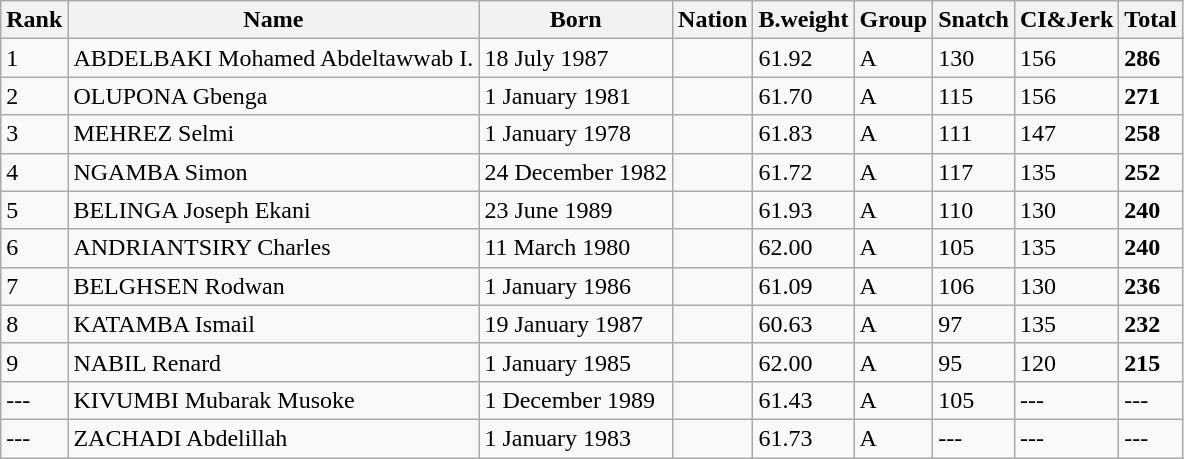<table class="wikitable">
<tr>
<th>Rank</th>
<th>Name</th>
<th>Born</th>
<th>Nation</th>
<th>B.weight</th>
<th>Group</th>
<th>Snatch</th>
<th>CI&Jerk</th>
<th>Total</th>
</tr>
<tr>
<td>1</td>
<td>ABDELBAKI Mohamed Abdeltawwab I.</td>
<td>18 July 1987</td>
<td></td>
<td>61.92</td>
<td>A</td>
<td>130</td>
<td>156</td>
<td><strong>286</strong></td>
</tr>
<tr>
<td>2</td>
<td>OLUPONA Gbenga</td>
<td>1 January 1981</td>
<td></td>
<td>61.70</td>
<td>A</td>
<td>115</td>
<td>156</td>
<td><strong>271</strong></td>
</tr>
<tr>
<td>3</td>
<td>MEHREZ Selmi</td>
<td>1 January 1978</td>
<td></td>
<td>61.83</td>
<td>A</td>
<td>111</td>
<td>147</td>
<td><strong>258</strong></td>
</tr>
<tr>
<td>4</td>
<td>NGAMBA Simon</td>
<td>24 December 1982</td>
<td></td>
<td>61.72</td>
<td>A</td>
<td>117</td>
<td>135</td>
<td><strong>252</strong></td>
</tr>
<tr>
<td>5</td>
<td>BELINGA Joseph Ekani</td>
<td>23 June 1989</td>
<td></td>
<td>61.93</td>
<td>A</td>
<td>110</td>
<td>130</td>
<td><strong>240</strong></td>
</tr>
<tr>
<td>6</td>
<td>ANDRIANTSIRY Charles</td>
<td>11 March 1980</td>
<td></td>
<td>62.00</td>
<td>A</td>
<td>105</td>
<td>135</td>
<td><strong>240</strong></td>
</tr>
<tr>
<td>7</td>
<td>BELGHSEN Rodwan</td>
<td>1 January 1986</td>
<td></td>
<td>61.09</td>
<td>A</td>
<td>106</td>
<td>130</td>
<td><strong>236</strong></td>
</tr>
<tr>
<td>8</td>
<td>KATAMBA Ismail</td>
<td>19 January 1987</td>
<td></td>
<td>60.63</td>
<td>A</td>
<td>97</td>
<td>135</td>
<td><strong>232</strong></td>
</tr>
<tr>
<td>9</td>
<td>NABIL Renard</td>
<td>1 January 1985</td>
<td></td>
<td>62.00</td>
<td>A</td>
<td>95</td>
<td>120</td>
<td><strong>215</strong></td>
</tr>
<tr>
<td>---</td>
<td>KIVUMBI Mubarak Musoke</td>
<td>1 December 1989</td>
<td></td>
<td>61.43</td>
<td>A</td>
<td>105</td>
<td>---</td>
<td>---</td>
</tr>
<tr>
<td>---</td>
<td>ZACHADI Abdelillah</td>
<td>1 January 1983</td>
<td></td>
<td>61.73</td>
<td>A</td>
<td>---</td>
<td>---</td>
<td>---</td>
</tr>
</table>
